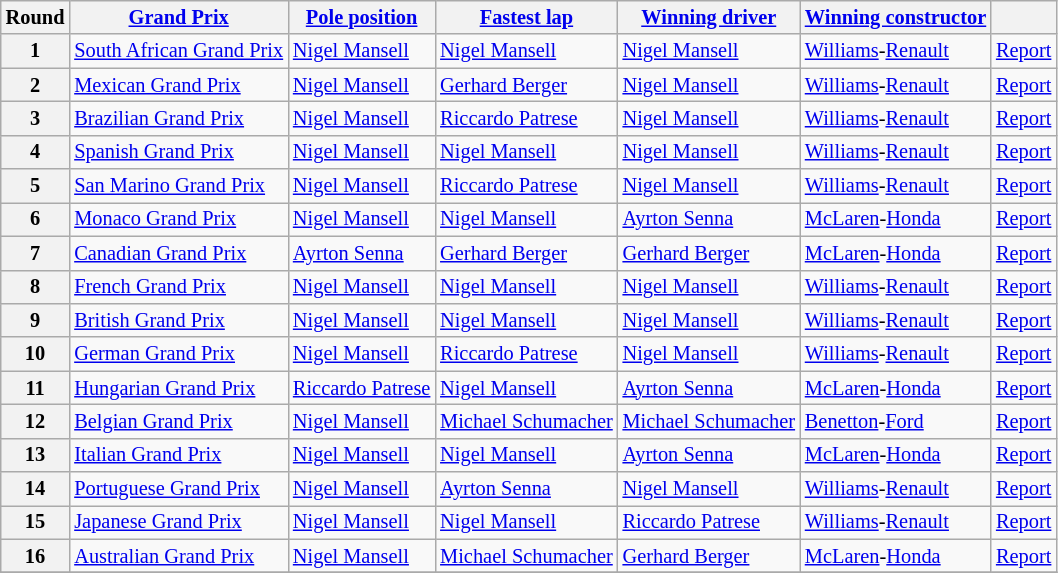<table class="wikitable sortable" style="font-size: 85%;">
<tr>
<th>Round</th>
<th><a href='#'>Grand Prix</a></th>
<th><a href='#'>Pole position</a></th>
<th><a href='#'>Fastest lap</a></th>
<th><a href='#'>Winning driver</a></th>
<th><a href='#'>Winning constructor</a></th>
<th></th>
</tr>
<tr>
<th>1</th>
<td nowrap> <a href='#'>South African Grand Prix</a></td>
<td> <a href='#'>Nigel Mansell</a></td>
<td> <a href='#'>Nigel Mansell</a></td>
<td> <a href='#'>Nigel Mansell</a></td>
<td> <a href='#'>Williams</a>-<a href='#'>Renault</a></td>
<td><a href='#'>Report</a></td>
</tr>
<tr>
<th>2</th>
<td> <a href='#'>Mexican Grand Prix</a></td>
<td nowrap> <a href='#'>Nigel Mansell</a></td>
<td> <a href='#'>Gerhard Berger</a></td>
<td> <a href='#'>Nigel Mansell</a></td>
<td> <a href='#'>Williams</a>-<a href='#'>Renault</a></td>
<td><a href='#'>Report</a></td>
</tr>
<tr>
<th>3</th>
<td> <a href='#'>Brazilian Grand Prix</a></td>
<td> <a href='#'>Nigel Mansell</a></td>
<td> <a href='#'>Riccardo Patrese</a></td>
<td> <a href='#'>Nigel Mansell</a></td>
<td> <a href='#'>Williams</a>-<a href='#'>Renault</a></td>
<td><a href='#'>Report</a></td>
</tr>
<tr>
<th>4</th>
<td> <a href='#'>Spanish Grand Prix</a></td>
<td> <a href='#'>Nigel Mansell</a></td>
<td> <a href='#'>Nigel Mansell</a></td>
<td> <a href='#'>Nigel Mansell</a></td>
<td> <a href='#'>Williams</a>-<a href='#'>Renault</a></td>
<td><a href='#'>Report</a></td>
</tr>
<tr>
<th>5</th>
<td> <a href='#'>San Marino Grand Prix</a></td>
<td> <a href='#'>Nigel Mansell</a></td>
<td> <a href='#'>Riccardo Patrese</a></td>
<td> <a href='#'>Nigel Mansell</a></td>
<td> <a href='#'>Williams</a>-<a href='#'>Renault</a></td>
<td><a href='#'>Report</a></td>
</tr>
<tr>
<th>6</th>
<td> <a href='#'>Monaco Grand Prix</a></td>
<td> <a href='#'>Nigel Mansell</a></td>
<td> <a href='#'>Nigel Mansell</a></td>
<td> <a href='#'>Ayrton Senna</a></td>
<td> <a href='#'>McLaren</a>-<a href='#'>Honda</a></td>
<td><a href='#'>Report</a></td>
</tr>
<tr>
<th>7</th>
<td> <a href='#'>Canadian Grand Prix</a></td>
<td> <a href='#'>Ayrton Senna</a></td>
<td> <a href='#'>Gerhard Berger</a></td>
<td> <a href='#'>Gerhard Berger</a></td>
<td> <a href='#'>McLaren</a>-<a href='#'>Honda</a></td>
<td><a href='#'>Report</a></td>
</tr>
<tr>
<th>8</th>
<td> <a href='#'>French Grand Prix</a></td>
<td> <a href='#'>Nigel Mansell</a></td>
<td> <a href='#'>Nigel Mansell</a></td>
<td> <a href='#'>Nigel Mansell</a></td>
<td> <a href='#'>Williams</a>-<a href='#'>Renault</a></td>
<td><a href='#'>Report</a></td>
</tr>
<tr>
<th>9</th>
<td> <a href='#'>British Grand Prix</a></td>
<td> <a href='#'>Nigel Mansell</a></td>
<td> <a href='#'>Nigel Mansell</a></td>
<td> <a href='#'>Nigel Mansell</a></td>
<td> <a href='#'>Williams</a>-<a href='#'>Renault</a></td>
<td><a href='#'>Report</a></td>
</tr>
<tr>
<th>10</th>
<td> <a href='#'>German Grand Prix</a></td>
<td> <a href='#'>Nigel Mansell</a></td>
<td> <a href='#'>Riccardo Patrese</a></td>
<td> <a href='#'>Nigel Mansell</a></td>
<td nowrap> <a href='#'>Williams</a>-<a href='#'>Renault</a></td>
<td><a href='#'>Report</a></td>
</tr>
<tr>
<th>11</th>
<td> <a href='#'>Hungarian Grand Prix</a></td>
<td nowrap> <a href='#'>Riccardo Patrese</a></td>
<td> <a href='#'>Nigel Mansell</a></td>
<td> <a href='#'>Ayrton Senna</a></td>
<td> <a href='#'>McLaren</a>-<a href='#'>Honda</a></td>
<td><a href='#'>Report</a></td>
</tr>
<tr>
<th>12</th>
<td> <a href='#'>Belgian Grand Prix</a></td>
<td> <a href='#'>Nigel Mansell</a></td>
<td nowrap> <a href='#'>Michael Schumacher</a></td>
<td nowrap> <a href='#'>Michael Schumacher</a></td>
<td> <a href='#'>Benetton</a>-<a href='#'>Ford</a></td>
<td><a href='#'>Report</a></td>
</tr>
<tr>
<th>13</th>
<td> <a href='#'>Italian Grand Prix</a></td>
<td> <a href='#'>Nigel Mansell</a></td>
<td> <a href='#'>Nigel Mansell</a></td>
<td> <a href='#'>Ayrton Senna</a></td>
<td> <a href='#'>McLaren</a>-<a href='#'>Honda</a></td>
<td><a href='#'>Report</a></td>
</tr>
<tr>
<th>14</th>
<td nowrap> <a href='#'>Portuguese Grand Prix</a></td>
<td> <a href='#'>Nigel Mansell</a></td>
<td> <a href='#'>Ayrton Senna</a></td>
<td> <a href='#'>Nigel Mansell</a></td>
<td> <a href='#'>Williams</a>-<a href='#'>Renault</a></td>
<td><a href='#'>Report</a></td>
</tr>
<tr>
<th>15</th>
<td> <a href='#'>Japanese Grand Prix</a></td>
<td> <a href='#'>Nigel Mansell</a></td>
<td> <a href='#'>Nigel Mansell</a></td>
<td> <a href='#'>Riccardo Patrese</a></td>
<td> <a href='#'>Williams</a>-<a href='#'>Renault</a></td>
<td><a href='#'>Report</a></td>
</tr>
<tr>
<th>16</th>
<td> <a href='#'>Australian Grand Prix</a></td>
<td> <a href='#'>Nigel Mansell</a></td>
<td> <a href='#'>Michael Schumacher</a></td>
<td> <a href='#'>Gerhard Berger</a></td>
<td> <a href='#'>McLaren</a>-<a href='#'>Honda</a></td>
<td><a href='#'>Report</a></td>
</tr>
<tr>
</tr>
</table>
